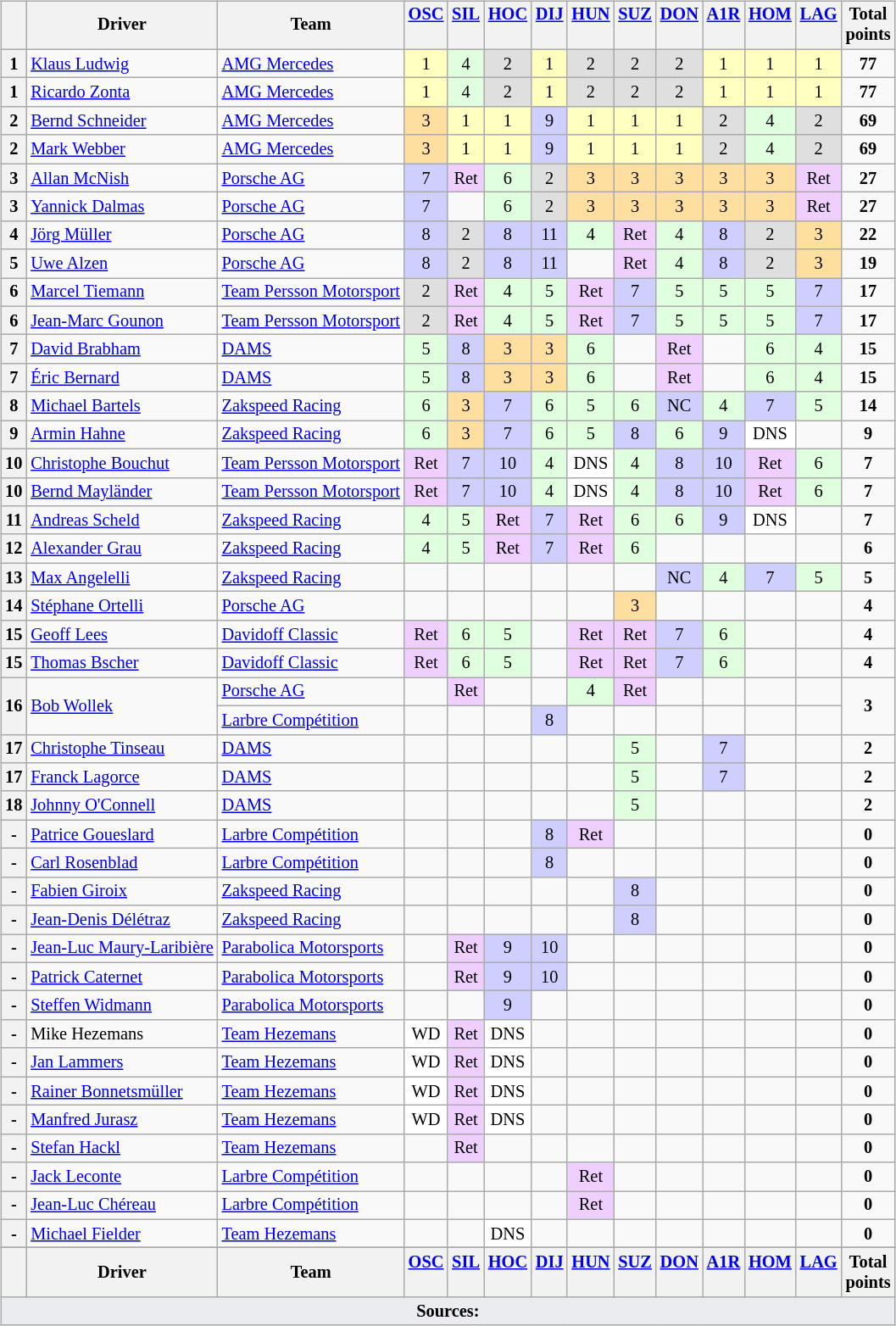<table>
<tr>
<td><br><table class="wikitable" style="font-size: 85%; text-align:center;">
<tr valign="top">
<th valign=middle></th>
<th valign=middle>Driver</th>
<th valign=middle>Team</th>
<th><a href='#'>OSC</a><br></th>
<th><a href='#'>SIL</a><br></th>
<th><a href='#'>HOC</a><br></th>
<th><a href='#'>DIJ</a><br></th>
<th><a href='#'>HUN</a><br></th>
<th><a href='#'>SUZ</a><br></th>
<th><a href='#'>DON</a><br></th>
<th><a href='#'>A1R</a><br></th>
<th><a href='#'>HOM</a><br></th>
<th><a href='#'>LAG</a><br></th>
<th valign=middle>Total<br>points</th>
</tr>
<tr>
<th>1</th>
<td align=left> <a href='#'>Klaus Ludwig</a></td>
<td align=left> <a href='#'>AMG Mercedes</a></td>
<td style="background:#FFFFBF;">1</td>
<td style="background:#DFFFDF;">4</td>
<td style="background:#DFDFDF;">2</td>
<td style="background:#FFFFBF;">1</td>
<td style="background:#DFDFDF;">2</td>
<td style="background:#DFDFDF;">2</td>
<td style="background:#DFDFDF;">2</td>
<td style="background:#FFFFBF;">1</td>
<td style="background:#FFFFBF;">1</td>
<td style="background:#FFFFBF;">1</td>
<td><strong>77</strong></td>
</tr>
<tr>
<th>1</th>
<td align=left> <a href='#'>Ricardo Zonta</a></td>
<td align=left> <a href='#'>AMG Mercedes</a></td>
<td style="background:#FFFFBF;">1</td>
<td style="background:#DFFFDF;">4</td>
<td style="background:#DFDFDF;">2</td>
<td style="background:#FFFFBF;">1</td>
<td style="background:#DFDFDF;">2</td>
<td style="background:#DFDFDF;">2</td>
<td style="background:#DFDFDF;">2</td>
<td style="background:#FFFFBF;">1</td>
<td style="background:#FFFFBF;">1</td>
<td style="background:#FFFFBF;">1</td>
<td><strong>77</strong></td>
</tr>
<tr>
<th>2</th>
<td align=left> <a href='#'>Bernd Schneider</a></td>
<td align=left> <a href='#'>AMG Mercedes</a></td>
<td style="background:#FFDF9F;">3</td>
<td style="background:#FFFFBF;">1</td>
<td style="background:#FFFFBF;">1</td>
<td style="background:#CFCFFF;">9</td>
<td style="background:#FFFFBF;">1</td>
<td style="background:#FFFFBF;">1</td>
<td style="background:#FFFFBF;">1</td>
<td style="background:#DFDFDF;">2</td>
<td style="background:#DFFFDF;">4</td>
<td style="background:#DFDFDF;">2</td>
<td><strong>69</strong></td>
</tr>
<tr>
<th>2</th>
<td align=left> <a href='#'>Mark Webber</a></td>
<td align=left> <a href='#'>AMG Mercedes</a></td>
<td style="background:#FFDF9F;">3</td>
<td style="background:#FFFFBF;">1</td>
<td style="background:#FFFFBF;">1</td>
<td style="background:#CFCFFF;">9</td>
<td style="background:#FFFFBF;">1</td>
<td style="background:#FFFFBF;">1</td>
<td style="background:#FFFFBF;">1</td>
<td style="background:#DFDFDF;">2</td>
<td style="background:#DFFFDF;">4</td>
<td style="background:#DFDFDF;">2</td>
<td><strong>69</strong></td>
</tr>
<tr>
<th>3</th>
<td align=left> <a href='#'>Allan McNish</a></td>
<td align=left> <a href='#'>Porsche AG</a></td>
<td style="background:#CFCFFF;">7</td>
<td style="background:#EFCFFF;">Ret</td>
<td style="background:#DFFFDF;">6</td>
<td style="background:#DFDFDF;">2</td>
<td style="background:#FFDF9F;">3</td>
<td style="background:#FFDF9F;">3</td>
<td style="background:#FFDF9F;">3</td>
<td style="background:#FFDF9F;">3</td>
<td style="background:#FFDF9F;">3</td>
<td style="background:#EFCFFF;">Ret</td>
<td><strong>27</strong></td>
</tr>
<tr>
<th>3</th>
<td align=left> <a href='#'>Yannick Dalmas</a></td>
<td align=left> <a href='#'>Porsche AG</a></td>
<td style="background:#CFCFFF;">7</td>
<td></td>
<td style="background:#DFFFDF;">6</td>
<td style="background:#DFDFDF;">2</td>
<td style="background:#FFDF9F;">3</td>
<td style="background:#FFDF9F;">3</td>
<td style="background:#FFDF9F;">3</td>
<td style="background:#FFDF9F;">3</td>
<td style="background:#FFDF9F;">3</td>
<td style="background:#EFCFFF;">Ret</td>
<td><strong>27</strong></td>
</tr>
<tr>
<th>4</th>
<td align=left> <a href='#'>Jörg Müller</a></td>
<td align=left> <a href='#'>Porsche AG</a></td>
<td style="background:#CFCFFF;">8</td>
<td style="background:#DFDFDF;">2</td>
<td style="background:#CFCFFF;">8</td>
<td style="background:#CFCFFF;">11</td>
<td style="background:#DFFFDF;">4</td>
<td style="background:#EFCFFF;">Ret</td>
<td style="background:#DFFFDF;">4</td>
<td style="background:#CFCFFF;">8</td>
<td style="background:#DFDFDF;">2</td>
<td style="background:#FFDF9F;">3</td>
<td><strong>22</strong></td>
</tr>
<tr>
<th>5</th>
<td align=left> <a href='#'>Uwe Alzen</a></td>
<td align=left> <a href='#'>Porsche AG</a></td>
<td style="background:#CFCFFF;">8</td>
<td style="background:#DFDFDF;">2</td>
<td style="background:#CFCFFF;">8</td>
<td style="background:#CFCFFF;">11</td>
<td></td>
<td style="background:#EFCFFF;">Ret</td>
<td style="background:#DFFFDF;">4</td>
<td style="background:#CFCFFF;">8</td>
<td style="background:#DFDFDF;">2</td>
<td style="background:#FFDF9F;">3</td>
<td><strong>19</strong></td>
</tr>
<tr>
<th>6</th>
<td align=left> <a href='#'>Marcel Tiemann</a></td>
<td align=left> <a href='#'>Team Persson Motorsport</a></td>
<td style="background:#DFDFDF;">2</td>
<td style="background:#EFCFFF;">Ret</td>
<td style="background:#DFFFDF;">4</td>
<td style="background:#DFFFDF;">5</td>
<td style="background:#EFCFFF;">Ret</td>
<td style="background:#CFCFFF;">7</td>
<td style="background:#DFFFDF;">5</td>
<td style="background:#DFFFDF;">5</td>
<td style="background:#DFFFDF;">5</td>
<td style="background:#CFCFFF;">7</td>
<td><strong>17</strong></td>
</tr>
<tr>
<th>6</th>
<td align=left> <a href='#'>Jean-Marc Gounon</a></td>
<td align=left> <a href='#'>Team Persson Motorsport</a></td>
<td style="background:#DFDFDF;">2</td>
<td style="background:#EFCFFF;">Ret</td>
<td style="background:#DFFFDF;">4</td>
<td style="background:#DFFFDF;">5</td>
<td style="background:#EFCFFF;">Ret</td>
<td style="background:#CFCFFF;">7</td>
<td style="background:#DFFFDF;">5</td>
<td style="background:#DFFFDF;">5</td>
<td style="background:#DFFFDF;">5</td>
<td style="background:#CFCFFF;">7</td>
<td><strong>17</strong></td>
</tr>
<tr>
<th>7</th>
<td align=left> <a href='#'>David Brabham</a></td>
<td align=left> <a href='#'>DAMS</a></td>
<td style="background:#DFFFDF;">5</td>
<td style="background:#CFCFFF;">8</td>
<td style="background:#FFDF9F;">3</td>
<td style="background:#FFDF9F;">3</td>
<td style="background:#DFFFDF;">6</td>
<td></td>
<td style="background:#EFCFFF;">Ret</td>
<td></td>
<td style="background:#DFFFDF;">6</td>
<td style="background:#DFFFDF;">4</td>
<td><strong>15</strong></td>
</tr>
<tr>
<th>7</th>
<td align=left> <a href='#'>Éric Bernard</a></td>
<td align=left> <a href='#'>DAMS</a></td>
<td style="background:#DFFFDF;">5</td>
<td style="background:#CFCFFF;">8</td>
<td style="background:#FFDF9F;">3</td>
<td style="background:#FFDF9F;">3</td>
<td style="background:#DFFFDF;">6</td>
<td></td>
<td style="background:#EFCFFF;">Ret</td>
<td></td>
<td style="background:#DFFFDF;">6</td>
<td style="background:#DFFFDF;">4</td>
<td><strong>15</strong></td>
</tr>
<tr>
<th>8</th>
<td align=left> <a href='#'>Michael Bartels</a></td>
<td align=left> <a href='#'>Zakspeed Racing</a></td>
<td style="background:#DFFFDF;">6</td>
<td style="background:#FFDF9F;">3</td>
<td style="background:#CFCFFF;">7</td>
<td style="background:#DFFFDF;">6</td>
<td style="background:#DFFFDF;">5</td>
<td style="background:#DFFFDF;">6</td>
<td style="background:#CFCFFF;">NC</td>
<td style="background:#DFFFDF;">4</td>
<td style="background:#CFCFFF;">7</td>
<td style="background:#DFFFDF;">5</td>
<td><strong>14</strong></td>
</tr>
<tr>
<th>9</th>
<td align=left> <a href='#'>Armin Hahne</a></td>
<td align=left> <a href='#'>Zakspeed Racing</a></td>
<td style="background:#DFFFDF;">6</td>
<td style="background:#FFDF9F;">3</td>
<td style="background:#CFCFFF;">7</td>
<td style="background:#DFFFDF;">6</td>
<td style="background:#DFFFDF;">5</td>
<td style="background:#CFCFFF;">8</td>
<td style="background:#DFFFDF;">6</td>
<td style="background:#CFCFFF;">9</td>
<td style="background:#FFFFFF;">DNS</td>
<td></td>
<td><strong>9</strong></td>
</tr>
<tr>
<th>10</th>
<td align=left> <a href='#'>Christophe Bouchut</a></td>
<td align=left> <a href='#'>Team Persson Motorsport</a></td>
<td style="background:#EFCFFF;">Ret</td>
<td style="background:#CFCFFF;">7</td>
<td style="background:#CFCFFF;">10</td>
<td style="background:#DFFFDF;">4</td>
<td style="background:#FFFFFF;">DNS</td>
<td style="background:#DFFFDF;">4</td>
<td style="background:#CFCFFF;">8</td>
<td style="background:#CFCFFF;">10</td>
<td style="background:#EFCFFF;">Ret</td>
<td style="background:#DFFFDF;">6</td>
<td><strong>7</strong></td>
</tr>
<tr>
<th>10</th>
<td align=left> <a href='#'>Bernd Mayländer</a></td>
<td align=left> <a href='#'>Team Persson Motorsport</a></td>
<td style="background:#EFCFFF;">Ret</td>
<td style="background:#CFCFFF;">7</td>
<td style="background:#CFCFFF;">10</td>
<td style="background:#DFFFDF;">4</td>
<td style="background:#FFFFFF;">DNS</td>
<td style="background:#DFFFDF;">4</td>
<td style="background:#CFCFFF;">8</td>
<td style="background:#CFCFFF;">10</td>
<td style="background:#EFCFFF;">Ret</td>
<td style="background:#DFFFDF;">6</td>
<td><strong>7</strong></td>
</tr>
<tr>
<th>11</th>
<td align=left> <a href='#'>Andreas Scheld</a></td>
<td align=left> <a href='#'>Zakspeed Racing</a></td>
<td style="background:#DFFFDF;">4</td>
<td style="background:#DFFFDF;">5</td>
<td style="background:#EFCFFF;">Ret</td>
<td style="background:#CFCFFF;">7</td>
<td style="background:#EFCFFF;">Ret</td>
<td style="background:#DFFFDF;">6</td>
<td style="background:#DFFFDF;">6</td>
<td style="background:#CFCFFF;">9</td>
<td style="background:#FFFFFF;">DNS</td>
<td></td>
<td><strong>7</strong></td>
</tr>
<tr>
<th>12</th>
<td align=left> <a href='#'>Alexander Grau</a></td>
<td align=left> <a href='#'>Zakspeed Racing</a></td>
<td style="background:#DFFFDF;">4</td>
<td style="background:#DFFFDF;">5</td>
<td style="background:#EFCFFF;">Ret</td>
<td style="background:#CFCFFF;">7</td>
<td style="background:#EFCFFF;">Ret</td>
<td style="background:#DFFFDF;">6</td>
<td></td>
<td></td>
<td></td>
<td></td>
<td><strong>6</strong></td>
</tr>
<tr>
<th>13</th>
<td align=left> <a href='#'>Max Angelelli</a></td>
<td align=left> <a href='#'>Zakspeed Racing</a></td>
<td></td>
<td></td>
<td></td>
<td></td>
<td></td>
<td></td>
<td style="background:#CFCFFF;">NC</td>
<td style="background:#DFFFDF;">4</td>
<td style="background:#CFCFFF;">7</td>
<td style="background:#DFFFDF;">5</td>
<td><strong>5</strong></td>
</tr>
<tr>
<th>14</th>
<td align=left> <a href='#'>Stéphane Ortelli</a></td>
<td align=left> <a href='#'>Porsche AG</a></td>
<td></td>
<td></td>
<td></td>
<td></td>
<td></td>
<td style="background:#FFDF9F;">3</td>
<td></td>
<td></td>
<td></td>
<td></td>
<td><strong>4</strong></td>
</tr>
<tr>
<th>15</th>
<td align=left> <a href='#'>Geoff Lees</a></td>
<td align=left> <a href='#'>Davidoff Classic</a></td>
<td style="background:#EFCFFF;">Ret</td>
<td style="background:#DFFFDF;">6</td>
<td style="background:#DFFFDF;">5</td>
<td></td>
<td style="background:#EFCFFF;">Ret</td>
<td style="background:#EFCFFF;">Ret</td>
<td style="background:#CFCFFF;">7</td>
<td style="background:#DFFFDF;">6</td>
<td></td>
<td></td>
<td><strong>4</strong></td>
</tr>
<tr>
<th>15</th>
<td align=left> <a href='#'>Thomas Bscher</a></td>
<td align=left> <a href='#'>Davidoff Classic</a></td>
<td style="background:#EFCFFF;">Ret</td>
<td style="background:#DFFFDF;">6</td>
<td style="background:#DFFFDF;">5</td>
<td></td>
<td style="background:#EFCFFF;">Ret</td>
<td style="background:#EFCFFF;">Ret</td>
<td style="background:#CFCFFF;">7</td>
<td style="background:#DFFFDF;">6</td>
<td></td>
<td></td>
<td><strong>4</strong></td>
</tr>
<tr>
<th rowspan=2>16</th>
<td rowspan=2 align=left> <a href='#'>Bob Wollek</a></td>
<td align=left> <a href='#'>Porsche AG</a></td>
<td></td>
<td style="background:#EFCFFF;">Ret</td>
<td></td>
<td></td>
<td style="background:#DFFFDF;">4</td>
<td style="background:#EFCFFF;">Ret</td>
<td></td>
<td></td>
<td></td>
<td></td>
<td rowspan=2><strong>3</strong></td>
</tr>
<tr>
<td align=left> <a href='#'>Larbre Compétition</a></td>
<td></td>
<td></td>
<td></td>
<td style="background:#CFCFFF;">8</td>
<td></td>
<td></td>
<td></td>
<td></td>
<td></td>
<td></td>
</tr>
<tr>
<th>17</th>
<td align=left> <a href='#'>Christophe Tinseau</a></td>
<td align=left> <a href='#'>DAMS</a></td>
<td></td>
<td></td>
<td></td>
<td></td>
<td></td>
<td style="background:#DFFFDF;">5</td>
<td></td>
<td style="background:#CFCFFF;">7</td>
<td></td>
<td></td>
<td><strong>2</strong></td>
</tr>
<tr>
<th>17</th>
<td align=left> <a href='#'>Franck Lagorce</a></td>
<td align=left> <a href='#'>DAMS</a></td>
<td></td>
<td></td>
<td></td>
<td></td>
<td></td>
<td style="background:#DFFFDF;">5</td>
<td></td>
<td style="background:#CFCFFF;">7</td>
<td></td>
<td></td>
<td><strong>2</strong></td>
</tr>
<tr>
<th>18</th>
<td align=left> <a href='#'>Johnny O'Connell</a></td>
<td align=left> <a href='#'>DAMS</a></td>
<td></td>
<td></td>
<td></td>
<td></td>
<td></td>
<td style="background:#DFFFDF;">5</td>
<td></td>
<td></td>
<td></td>
<td></td>
<td><strong>2</strong></td>
</tr>
<tr>
<th>-</th>
<td align=left> <a href='#'>Patrice Goueslard</a></td>
<td align=left> <a href='#'>Larbre Compétition</a></td>
<td></td>
<td></td>
<td></td>
<td style="background:#CFCFFF;">8</td>
<td style="background:#EFCFFF;">Ret</td>
<td></td>
<td></td>
<td></td>
<td></td>
<td></td>
<td><strong>0</strong></td>
</tr>
<tr>
<th>-</th>
<td align=left> <a href='#'>Carl Rosenblad</a></td>
<td align=left> <a href='#'>Larbre Compétition</a></td>
<td></td>
<td></td>
<td></td>
<td style="background:#CFCFFF;">8</td>
<td></td>
<td></td>
<td></td>
<td></td>
<td></td>
<td></td>
<td><strong>0</strong></td>
</tr>
<tr>
<th>-</th>
<td align=left> <a href='#'>Fabien Giroix</a></td>
<td align=left> <a href='#'>Zakspeed Racing</a></td>
<td></td>
<td></td>
<td></td>
<td></td>
<td></td>
<td style="background:#CFCFFF;">8</td>
<td></td>
<td></td>
<td></td>
<td></td>
<td><strong>0</strong></td>
</tr>
<tr>
<th>-</th>
<td align=left> <a href='#'>Jean-Denis Délétraz</a></td>
<td align=left> <a href='#'>Zakspeed Racing</a></td>
<td></td>
<td></td>
<td></td>
<td></td>
<td></td>
<td style="background:#CFCFFF;">8</td>
<td></td>
<td></td>
<td></td>
<td></td>
<td><strong>0</strong></td>
</tr>
<tr>
<th>-</th>
<td align=left> <a href='#'>Jean-Luc Maury-Laribière</a></td>
<td align=left> <a href='#'>Parabolica Motorsports</a></td>
<td></td>
<td style="background:#EFCFFF;">Ret</td>
<td style="background:#CFCFFF;">9</td>
<td style="background:#CFCFFF;">10</td>
<td></td>
<td></td>
<td></td>
<td></td>
<td></td>
<td></td>
<td><strong>0</strong></td>
</tr>
<tr>
<th>-</th>
<td align=left> <a href='#'>Patrick Caternet</a></td>
<td align=left> <a href='#'>Parabolica Motorsports</a></td>
<td></td>
<td style="background:#EFCFFF;">Ret</td>
<td style="background:#CFCFFF;">9</td>
<td style="background:#CFCFFF;">10</td>
<td></td>
<td></td>
<td></td>
<td></td>
<td></td>
<td></td>
<td><strong>0</strong></td>
</tr>
<tr>
<th>-</th>
<td align=left> <a href='#'>Steffen Widmann</a></td>
<td align=left> <a href='#'>Parabolica Motorsports</a></td>
<td></td>
<td></td>
<td style="background:#CFCFFF;">9</td>
<td></td>
<td></td>
<td></td>
<td></td>
<td></td>
<td></td>
<td></td>
<td><strong>0</strong></td>
</tr>
<tr>
<th>-</th>
<td align=left> Mike Hezemans</td>
<td align=left> <a href='#'>Team Hezemans</a></td>
<td style="background:#FFFFFF;">WD</td>
<td style="background:#EFCFFF;">Ret</td>
<td style="background:#FFFFFF;">DNS</td>
<td></td>
<td></td>
<td></td>
<td></td>
<td></td>
<td></td>
<td></td>
<td><strong>0</strong></td>
</tr>
<tr>
<th>-</th>
<td align=left> <a href='#'>Jan Lammers</a></td>
<td align=left> <a href='#'>Team Hezemans</a></td>
<td style="background:#FFFFFF;">WD</td>
<td style="background:#EFCFFF;">Ret</td>
<td style="background:#FFFFFF;">DNS</td>
<td></td>
<td></td>
<td></td>
<td></td>
<td></td>
<td></td>
<td></td>
<td><strong>0</strong></td>
</tr>
<tr>
<th>-</th>
<td align=left> <a href='#'>Rainer Bonnetsmüller</a></td>
<td align=left> <a href='#'>Team Hezemans</a></td>
<td style="background:#FFFFFF;">WD</td>
<td style="background:#EFCFFF;">Ret</td>
<td style="background:#FFFFFF;">DNS</td>
<td></td>
<td></td>
<td></td>
<td></td>
<td></td>
<td></td>
<td></td>
<td><strong>0</strong></td>
</tr>
<tr>
<th>-</th>
<td align=left> <a href='#'>Manfred Jurasz</a></td>
<td align=left> <a href='#'>Team Hezemans</a></td>
<td style="background:#FFFFFF;">WD</td>
<td style="background:#EFCFFF;">Ret</td>
<td style="background:#FFFFFF;">DNS</td>
<td></td>
<td></td>
<td></td>
<td></td>
<td></td>
<td></td>
<td></td>
<td><strong>0</strong></td>
</tr>
<tr>
<th>-</th>
<td align=left> <a href='#'>Stefan Hackl</a></td>
<td align=left> <a href='#'>Team Hezemans</a></td>
<td></td>
<td style="background:#EFCFFF;">Ret</td>
<td></td>
<td></td>
<td></td>
<td></td>
<td></td>
<td></td>
<td></td>
<td></td>
<td><strong>0</strong></td>
</tr>
<tr>
<th>-</th>
<td align=left> <a href='#'>Jack Leconte</a></td>
<td align=left> <a href='#'>Larbre Compétition</a></td>
<td></td>
<td></td>
<td></td>
<td></td>
<td style="background:#EFCFFF;">Ret</td>
<td></td>
<td></td>
<td></td>
<td></td>
<td></td>
<td><strong>0</strong></td>
</tr>
<tr>
<th>-</th>
<td align=left> <a href='#'>Jean-Luc Chéreau</a></td>
<td align=left> <a href='#'>Larbre Compétition</a></td>
<td></td>
<td></td>
<td></td>
<td></td>
<td style="background:#EFCFFF;">Ret</td>
<td></td>
<td></td>
<td></td>
<td></td>
<td></td>
<td><strong>0</strong></td>
</tr>
<tr>
<th>-</th>
<td align=left> <a href='#'>Michael Fielder</a></td>
<td align=left> <a href='#'>Team Hezemans</a></td>
<td></td>
<td></td>
<td style="background:#FFFFFF;">DNS</td>
<td></td>
<td></td>
<td></td>
<td></td>
<td></td>
<td></td>
<td></td>
<td><strong>0</strong></td>
</tr>
<tr>
</tr>
<tr valign="top">
<th valign=middle></th>
<th valign=middle>Driver</th>
<th valign=middle>Team</th>
<th><a href='#'>OSC</a><br></th>
<th><a href='#'>SIL</a><br></th>
<th><a href='#'>HOC</a><br></th>
<th><a href='#'>DIJ</a><br></th>
<th><a href='#'>HUN</a><br></th>
<th><a href='#'>SUZ</a><br></th>
<th><a href='#'>DON</a><br></th>
<th><a href='#'>A1R</a><br></th>
<th><a href='#'>HOM</a><br></th>
<th><a href='#'>LAG</a><br></th>
<th valign=middle>Total<br>points</th>
</tr>
<tr class="sortbottom">
<td colspan="14" style="background-color:#EAECF0;text-align:center"><strong>Sources:</strong></td>
</tr>
</table>
</td>
<td valign="top"><br></td>
</tr>
</table>
